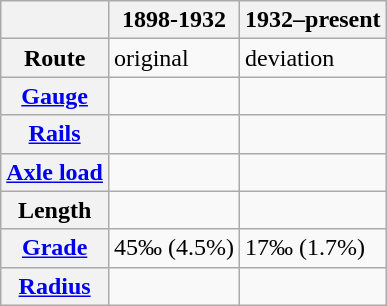<table class=wikitable>
<tr>
<th></th>
<th>1898-1932</th>
<th>1932–present</th>
</tr>
<tr>
<th>Route</th>
<td>original</td>
<td>deviation</td>
</tr>
<tr>
<th><a href='#'>Gauge</a></th>
<td></td>
<td></td>
</tr>
<tr>
<th><a href='#'>Rails</a></th>
<td></td>
<td></td>
</tr>
<tr>
<th><a href='#'>Axle load</a></th>
<td></td>
<td></td>
</tr>
<tr>
<th>Length</th>
<td></td>
<td></td>
</tr>
<tr>
<th><a href='#'>Grade</a> </th>
<td>45‰ (4.5%)</td>
<td>17‰ (1.7%)</td>
</tr>
<tr>
<th><a href='#'>Radius</a> </th>
<td></td>
<td></td>
</tr>
</table>
